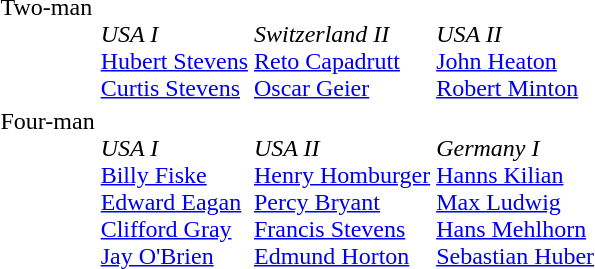<table>
<tr valign="top">
<td>Two-man<br></td>
<td><br><em>USA I</em><br><a href='#'>Hubert Stevens</a><br><a href='#'>Curtis Stevens</a></td>
<td><br><em>Switzerland II</em><br><a href='#'>Reto Capadrutt</a><br><a href='#'>Oscar Geier</a></td>
<td><br><em>USA II</em><br><a href='#'>John Heaton</a><br><a href='#'>Robert Minton</a></td>
</tr>
<tr valign="top">
<td>Four-man<br></td>
<td><br><em>USA I</em><br><a href='#'>Billy Fiske</a><br><a href='#'>Edward Eagan</a><br><a href='#'>Clifford Gray</a><br><a href='#'>Jay O'Brien</a></td>
<td><br><em>USA II</em><br><a href='#'>Henry Homburger</a><br><a href='#'>Percy Bryant</a><br><a href='#'>Francis Stevens</a><br><a href='#'>Edmund Horton</a></td>
<td><br><em>Germany I</em><br><a href='#'>Hanns Kilian</a><br><a href='#'>Max Ludwig</a><br><a href='#'>Hans Mehlhorn</a><br><a href='#'>Sebastian Huber</a></td>
</tr>
</table>
